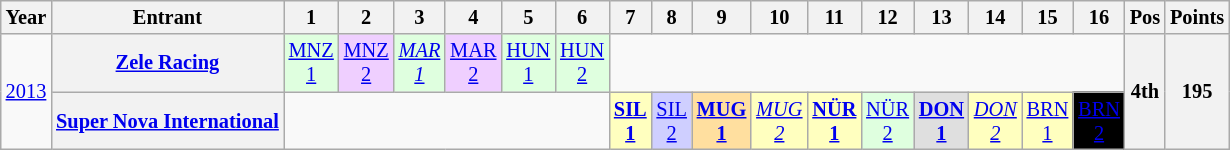<table class="wikitable" style="text-align:center; font-size:85%">
<tr>
<th>Year</th>
<th>Entrant</th>
<th>1</th>
<th>2</th>
<th>3</th>
<th>4</th>
<th>5</th>
<th>6</th>
<th>7</th>
<th>8</th>
<th>9</th>
<th>10</th>
<th>11</th>
<th>12</th>
<th>13</th>
<th>14</th>
<th>15</th>
<th>16</th>
<th>Pos</th>
<th>Points</th>
</tr>
<tr>
<td rowspan=2><a href='#'>2013</a></td>
<th nowrap><a href='#'>Zele Racing</a></th>
<td style="background:#DFFFDF;"><a href='#'>MNZ<br>1</a><br></td>
<td style="background:#EFCFFF;"><a href='#'>MNZ<br>2</a><br></td>
<td style="background:#DFFFDF;"><em><a href='#'>MAR<br>1</a></em><br></td>
<td style="background:#EFCFFF;"><a href='#'>MAR<br>2</a><br></td>
<td style="background:#DFFFDF;"><a href='#'>HUN<br>1</a><br></td>
<td style="background:#DFFFDF;"><a href='#'>HUN<br>2</a><br></td>
<td colspan=10></td>
<th rowspan=2>4th</th>
<th rowspan=2>195</th>
</tr>
<tr>
<th nowrap><a href='#'>Super Nova International</a></th>
<td colspan=6></td>
<td style="background:#FFFFBF;"><strong><a href='#'>SIL<br>1</a></strong><br></td>
<td style="background:#CFCFFF;"><a href='#'>SIL<br>2</a><br></td>
<td style="background:#FFDF9F;"><strong><a href='#'>MUG<br>1</a></strong><br></td>
<td style="background:#FFFFBF;"><em><a href='#'>MUG<br>2</a></em><br></td>
<td style="background:#FFFFBF;"><strong><a href='#'>NÜR<br>1</a></strong><br></td>
<td style="background:#DFFFDF;"><a href='#'>NÜR<br>2</a><br></td>
<td style="background:#DFDFDF;"><strong><a href='#'>DON<br>1</a></strong><br></td>
<td style="background:#FFFFBF;"><em><a href='#'>DON<br>2</a></em><br></td>
<td style="background:#FFFFBF;"><a href='#'>BRN<br>1</a><br></td>
<td style="background:black; color:white;"><a href='#'><span>BRN<br>2</span></a><br></td>
</tr>
</table>
